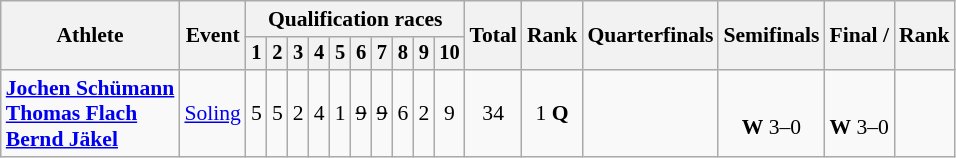<table class="wikitable" style="font-size:90%">
<tr>
<th rowspan="2">Athlete</th>
<th rowspan="2">Event</th>
<th colspan="10">Qualification races</th>
<th rowspan="2">Total</th>
<th rowspan="2">Rank</th>
<th rowspan="2">Quarterfinals</th>
<th rowspan="2">Semifinals</th>
<th rowspan="2">Final / </th>
<th rowspan="2">Rank</th>
</tr>
<tr style="vertical-align:bottom; font-size:95%">
<th>1</th>
<th>2</th>
<th>3</th>
<th>4</th>
<th>5</th>
<th>6</th>
<th>7</th>
<th>8</th>
<th>9</th>
<th>10</th>
</tr>
<tr align=center>
<td align=left><strong><a href='#'>Jochen Schümann</a><br><a href='#'>Thomas Flach</a><br><a href='#'>Bernd Jäkel</a></strong></td>
<td align=left><a href='#'>Soling</a></td>
<td>5</td>
<td>5</td>
<td>2</td>
<td>4</td>
<td>1</td>
<td><s>9</s></td>
<td><s>9</s></td>
<td>6</td>
<td>2</td>
<td>9</td>
<td>34</td>
<td>1 <strong>Q</strong></td>
<td></td>
<td><br><strong>W</strong> 3–0</td>
<td><br><strong>W</strong> 3–0</td>
<td></td>
</tr>
</table>
